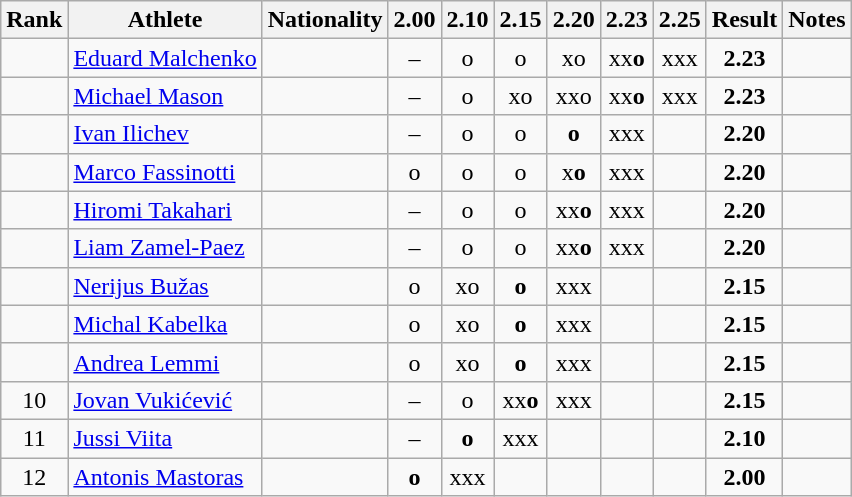<table class="wikitable sortable" style="text-align:center">
<tr>
<th>Rank</th>
<th>Athlete</th>
<th>Nationality</th>
<th>2.00</th>
<th>2.10</th>
<th>2.15</th>
<th>2.20</th>
<th>2.23</th>
<th>2.25</th>
<th>Result</th>
<th>Notes</th>
</tr>
<tr>
<td></td>
<td align="left"><a href='#'>Eduard Malchenko</a></td>
<td align=left></td>
<td>–</td>
<td>o</td>
<td>o</td>
<td>xo</td>
<td>xx<strong>o</strong></td>
<td>xxx</td>
<td><strong>2.23</strong></td>
<td></td>
</tr>
<tr>
<td></td>
<td align="left"><a href='#'>Michael Mason</a></td>
<td align=left></td>
<td>–</td>
<td>o</td>
<td>xo</td>
<td>xxo</td>
<td>xx<strong>o</strong></td>
<td>xxx</td>
<td><strong>2.23</strong></td>
<td></td>
</tr>
<tr>
<td></td>
<td align="left"><a href='#'>Ivan Ilichev</a></td>
<td align=left></td>
<td>–</td>
<td>o</td>
<td>o</td>
<td><strong>o</strong></td>
<td>xxx</td>
<td></td>
<td><strong>2.20</strong></td>
<td></td>
</tr>
<tr>
<td></td>
<td align="left"><a href='#'>Marco Fassinotti</a></td>
<td align=left></td>
<td>o</td>
<td>o</td>
<td>o</td>
<td>x<strong>o</strong></td>
<td>xxx</td>
<td></td>
<td><strong>2.20</strong></td>
<td></td>
</tr>
<tr>
<td></td>
<td align="left"><a href='#'>Hiromi Takahari</a></td>
<td align=left></td>
<td>–</td>
<td>o</td>
<td>o</td>
<td>xx<strong>o</strong></td>
<td>xxx</td>
<td></td>
<td><strong>2.20</strong></td>
<td></td>
</tr>
<tr>
<td></td>
<td align="left"><a href='#'>Liam Zamel-Paez</a></td>
<td align=left></td>
<td>–</td>
<td>o</td>
<td>o</td>
<td>xx<strong>o</strong></td>
<td>xxx</td>
<td></td>
<td><strong>2.20</strong></td>
<td></td>
</tr>
<tr>
<td></td>
<td align="left"><a href='#'>Nerijus Bužas</a></td>
<td align=left></td>
<td>o</td>
<td>xo</td>
<td><strong>o</strong></td>
<td>xxx</td>
<td></td>
<td></td>
<td><strong>2.15</strong></td>
<td></td>
</tr>
<tr>
<td></td>
<td align="left"><a href='#'>Michal Kabelka</a></td>
<td align=left></td>
<td>o</td>
<td>xo</td>
<td><strong>o</strong></td>
<td>xxx</td>
<td></td>
<td></td>
<td><strong>2.15</strong></td>
<td></td>
</tr>
<tr>
<td></td>
<td align="left"><a href='#'>Andrea Lemmi</a></td>
<td align=left></td>
<td>o</td>
<td>xo</td>
<td><strong>o</strong></td>
<td>xxx</td>
<td></td>
<td></td>
<td><strong>2.15</strong></td>
<td></td>
</tr>
<tr>
<td>10</td>
<td align="left"><a href='#'>Jovan Vukićević</a></td>
<td align=left></td>
<td>–</td>
<td>o</td>
<td>xx<strong>o</strong></td>
<td>xxx</td>
<td></td>
<td></td>
<td><strong>2.15</strong></td>
<td></td>
</tr>
<tr>
<td>11</td>
<td align="left"><a href='#'>Jussi Viita</a></td>
<td align=left></td>
<td>–</td>
<td><strong>o</strong></td>
<td>xxx</td>
<td></td>
<td></td>
<td></td>
<td><strong>2.10</strong></td>
<td></td>
</tr>
<tr>
<td>12</td>
<td align="left"><a href='#'>Antonis Mastoras</a></td>
<td align=left></td>
<td><strong>o</strong></td>
<td>xxx</td>
<td></td>
<td></td>
<td></td>
<td></td>
<td><strong>2.00</strong></td>
<td></td>
</tr>
</table>
